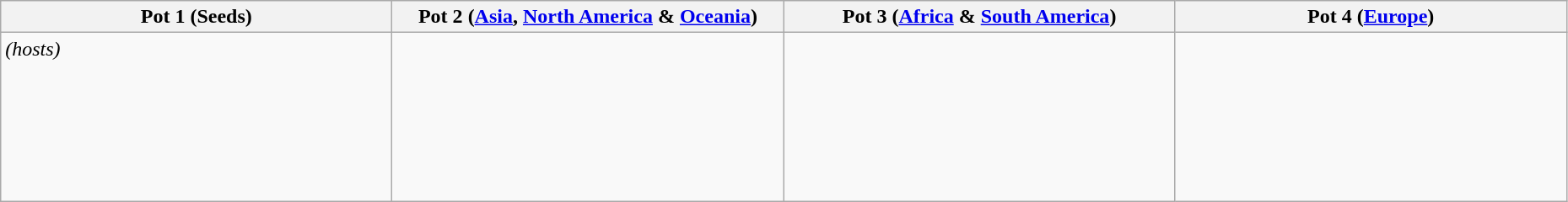<table class="wikitable" width=98%>
<tr>
<th width=25%><strong>Pot 1</strong> (Seeds)</th>
<th width=25%><strong>Pot 2</strong> (<a href='#'>Asia</a>, <a href='#'>North America</a> & <a href='#'>Oceania</a>)</th>
<th width=25%><strong>Pot 3</strong> (<a href='#'>Africa</a> & <a href='#'>South America</a>)</th>
<th width=25%><strong>Pot 4</strong> (<a href='#'>Europe</a>)</th>
</tr>
<tr>
<td> <em>(hosts)</em> <br><br><br><br><br><br><br></td>
<td><br><br><br><br><br><br><br></td>
<td><br><br><br><br><br><br><br></td>
<td><br><br><br><br><br><br><br></td>
</tr>
</table>
